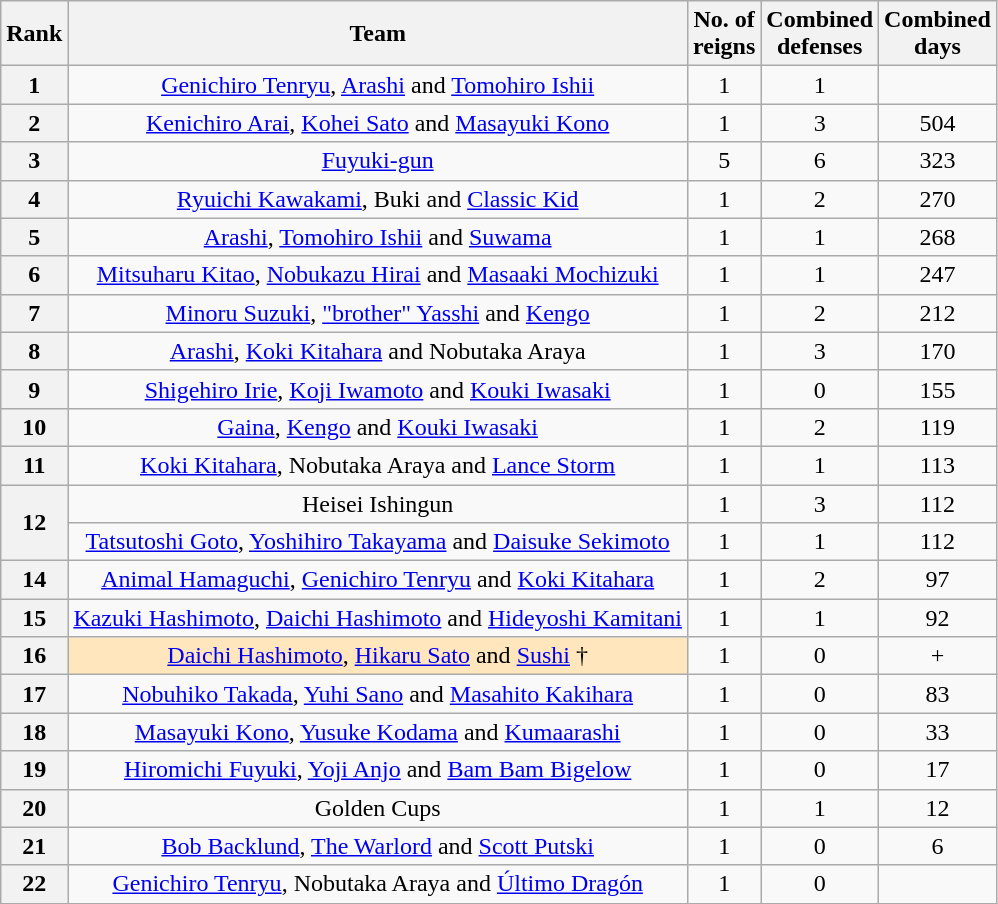<table class="wikitable sortable" style="text-align: center">
<tr>
<th>Rank</th>
<th>Team</th>
<th data-sort-type="number">No. of<br>reigns</th>
<th data-sort-type="number">Combined<br>defenses</th>
<th data-sort-type="number">Combined<br>days</th>
</tr>
<tr>
<th>1</th>
<td><a href='#'>Genichiro Tenryu</a>, <a href='#'>Arashi</a> and <a href='#'>Tomohiro Ishii</a></td>
<td>1</td>
<td>1</td>
<td></td>
</tr>
<tr>
<th>2</th>
<td><a href='#'>Kenichiro Arai</a>, <a href='#'>Kohei Sato</a> and <a href='#'>Masayuki Kono</a></td>
<td>1</td>
<td>3</td>
<td>504</td>
</tr>
<tr>
<th>3</th>
<td><a href='#'>Fuyuki-gun</a><br></td>
<td>5</td>
<td>6</td>
<td>323</td>
</tr>
<tr>
<th>4</th>
<td><a href='#'>Ryuichi Kawakami</a>, Buki and <a href='#'>Classic Kid</a></td>
<td>1</td>
<td>2</td>
<td>270</td>
</tr>
<tr>
<th>5</th>
<td><a href='#'>Arashi</a>, <a href='#'>Tomohiro Ishii</a> and <a href='#'>Suwama</a></td>
<td>1</td>
<td>1</td>
<td>268</td>
</tr>
<tr>
<th>6</th>
<td><a href='#'>Mitsuharu Kitao</a>, <a href='#'>Nobukazu Hirai</a> and <a href='#'>Masaaki Mochizuki</a></td>
<td>1</td>
<td>1</td>
<td>247</td>
</tr>
<tr>
<th>7</th>
<td><a href='#'>Minoru Suzuki</a>, <a href='#'>"brother" Yasshi</a> and <a href='#'>Kengo</a></td>
<td>1</td>
<td>2</td>
<td>212</td>
</tr>
<tr>
<th>8</th>
<td><a href='#'>Arashi</a>, <a href='#'>Koki Kitahara</a> and Nobutaka Araya</td>
<td>1</td>
<td>3</td>
<td>170</td>
</tr>
<tr>
<th>9</th>
<td><a href='#'>Shigehiro Irie</a>, <a href='#'>Koji Iwamoto</a> and <a href='#'>Kouki Iwasaki</a></td>
<td>1</td>
<td>0</td>
<td>155</td>
</tr>
<tr>
<th>10</th>
<td><a href='#'>Gaina</a>, <a href='#'>Kengo</a> and <a href='#'>Kouki Iwasaki</a></td>
<td>1</td>
<td>2</td>
<td>119</td>
</tr>
<tr>
<th>11</th>
<td><a href='#'>Koki Kitahara</a>, Nobutaka Araya and <a href='#'>Lance Storm</a></td>
<td>1</td>
<td>1</td>
<td>113</td>
</tr>
<tr>
<th rowspan=2>12</th>
<td>Heisei Ishingun<br></td>
<td>1</td>
<td>3</td>
<td>112</td>
</tr>
<tr>
<td><a href='#'>Tatsutoshi Goto</a>, <a href='#'>Yoshihiro Takayama</a> and <a href='#'>Daisuke Sekimoto</a></td>
<td>1</td>
<td>1</td>
<td>112</td>
</tr>
<tr>
<th>14</th>
<td><a href='#'>Animal Hamaguchi</a>, <a href='#'>Genichiro Tenryu</a> and <a href='#'>Koki Kitahara</a></td>
<td>1</td>
<td>2</td>
<td>97</td>
</tr>
<tr>
<th>15</th>
<td><a href='#'>Kazuki Hashimoto</a>, <a href='#'>Daichi Hashimoto</a> and <a href='#'>Hideyoshi Kamitani</a></td>
<td>1</td>
<td>1</td>
<td>92</td>
</tr>
<tr>
<th>16</th>
<td style="background-color:#ffe6bd"><a href='#'>Daichi Hashimoto</a>, <a href='#'>Hikaru Sato</a> and <a href='#'>Sushi</a> †</td>
<td>1</td>
<td>0</td>
<td>+</td>
</tr>
<tr>
<th>17</th>
<td><a href='#'>Nobuhiko Takada</a>, <a href='#'>Yuhi Sano</a> and <a href='#'>Masahito Kakihara</a></td>
<td>1</td>
<td>0</td>
<td>83</td>
</tr>
<tr>
<th>18</th>
<td><a href='#'>Masayuki Kono</a>, <a href='#'>Yusuke Kodama</a> and <a href='#'>Kumaarashi</a></td>
<td>1</td>
<td>0</td>
<td>33</td>
</tr>
<tr>
<th>19</th>
<td><a href='#'>Hiromichi Fuyuki</a>, <a href='#'>Yoji Anjo</a> and <a href='#'>Bam Bam Bigelow</a></td>
<td>1</td>
<td>0</td>
<td>17</td>
</tr>
<tr>
<th>20</th>
<td>Golden Cups<br></td>
<td>1</td>
<td>1</td>
<td>12</td>
</tr>
<tr>
<th>21</th>
<td><a href='#'>Bob Backlund</a>, <a href='#'>The Warlord</a> and <a href='#'>Scott Putski</a></td>
<td>1</td>
<td>0</td>
<td>6</td>
</tr>
<tr>
<th>22</th>
<td><a href='#'>Genichiro Tenryu</a>, Nobutaka Araya and <a href='#'>Último Dragón</a></td>
<td>1</td>
<td>0</td>
<td></td>
</tr>
</table>
